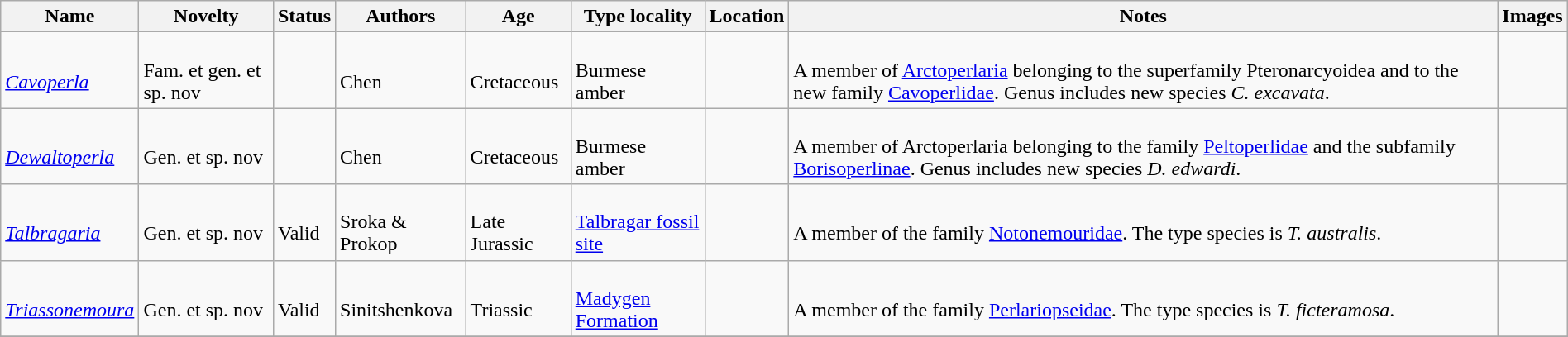<table class="wikitable sortable" align="center" width="100%">
<tr>
<th>Name</th>
<th>Novelty</th>
<th>Status</th>
<th>Authors</th>
<th>Age</th>
<th>Type locality</th>
<th>Location</th>
<th>Notes</th>
<th>Images</th>
</tr>
<tr>
<td><br><em><a href='#'>Cavoperla</a></em></td>
<td><br>Fam. et gen. et sp. nov</td>
<td></td>
<td><br>Chen</td>
<td><br>Cretaceous</td>
<td><br>Burmese amber</td>
<td><br></td>
<td><br>A member of <a href='#'>Arctoperlaria</a> belonging to the superfamily Pteronarcyoidea and to the new family <a href='#'>Cavoperlidae</a>. Genus includes new species <em>C. excavata</em>.</td>
<td></td>
</tr>
<tr>
<td><br><em><a href='#'>Dewaltoperla</a></em></td>
<td><br>Gen. et sp. nov</td>
<td></td>
<td><br>Chen</td>
<td><br>Cretaceous</td>
<td><br>Burmese amber</td>
<td><br></td>
<td><br>A member of Arctoperlaria belonging to the family <a href='#'>Peltoperlidae</a> and the subfamily <a href='#'>Borisoperlinae</a>. Genus includes new species <em>D. edwardi</em>.</td>
<td></td>
</tr>
<tr>
<td><br><em><a href='#'>Talbragaria</a></em></td>
<td><br>Gen. et sp. nov</td>
<td><br>Valid</td>
<td><br>Sroka & Prokop</td>
<td><br>Late Jurassic</td>
<td><br><a href='#'>Talbragar fossil site</a></td>
<td><br></td>
<td><br>A member of the family <a href='#'>Notonemouridae</a>. The type species is <em>T. australis</em>.</td>
<td></td>
</tr>
<tr>
<td><br><em><a href='#'>Triassonemoura</a></em></td>
<td><br>Gen. et sp. nov</td>
<td><br>Valid</td>
<td><br>Sinitshenkova</td>
<td><br>Triassic</td>
<td><br><a href='#'>Madygen Formation</a></td>
<td><br></td>
<td><br>A member of the family <a href='#'>Perlariopseidae</a>. The type species is <em>T. ficteramosa</em>.</td>
<td></td>
</tr>
<tr>
</tr>
</table>
